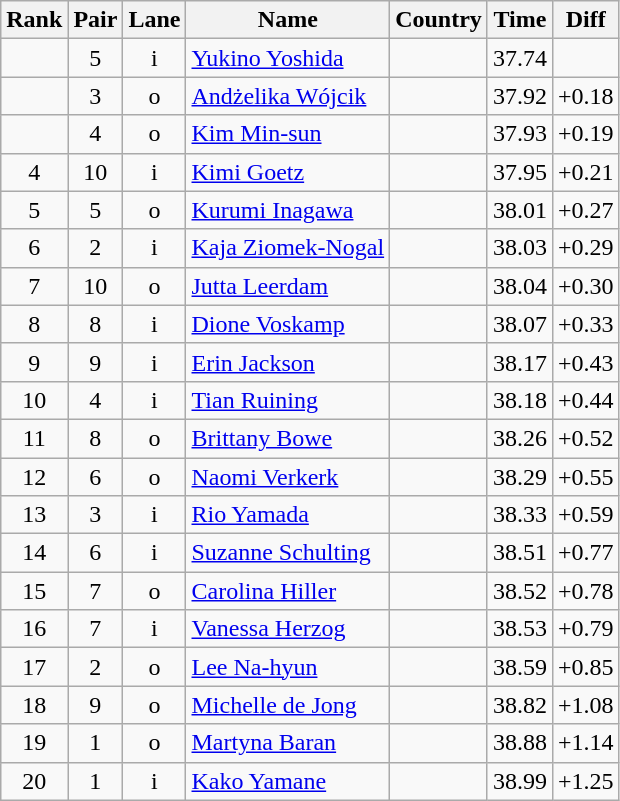<table class="wikitable sortable" style="text-align:center">
<tr>
<th>Rank</th>
<th>Pair</th>
<th>Lane</th>
<th>Name</th>
<th>Country</th>
<th>Time</th>
<th>Diff</th>
</tr>
<tr>
<td></td>
<td>5</td>
<td>i</td>
<td align=left><a href='#'>Yukino Yoshida</a></td>
<td align=left></td>
<td>37.74</td>
<td></td>
</tr>
<tr>
<td></td>
<td>3</td>
<td>o</td>
<td align=left><a href='#'>Andżelika Wójcik</a></td>
<td align=left></td>
<td>37.92</td>
<td>+0.18</td>
</tr>
<tr>
<td></td>
<td>4</td>
<td>o</td>
<td align=left><a href='#'>Kim Min-sun</a></td>
<td align=left></td>
<td>37.93</td>
<td>+0.19</td>
</tr>
<tr>
<td>4</td>
<td>10</td>
<td>i</td>
<td align=left><a href='#'>Kimi Goetz</a></td>
<td align=left></td>
<td>37.95</td>
<td>+0.21</td>
</tr>
<tr>
<td>5</td>
<td>5</td>
<td>o</td>
<td align=left><a href='#'>Kurumi Inagawa</a></td>
<td align=left></td>
<td>38.01</td>
<td>+0.27</td>
</tr>
<tr>
<td>6</td>
<td>2</td>
<td>i</td>
<td align=left><a href='#'>Kaja Ziomek-Nogal</a></td>
<td align=left></td>
<td>38.03</td>
<td>+0.29</td>
</tr>
<tr>
<td>7</td>
<td>10</td>
<td>o</td>
<td align=left><a href='#'>Jutta Leerdam</a></td>
<td align=left></td>
<td>38.04</td>
<td>+0.30</td>
</tr>
<tr>
<td>8</td>
<td>8</td>
<td>i</td>
<td align=left><a href='#'>Dione Voskamp</a></td>
<td align=left></td>
<td>38.07</td>
<td>+0.33</td>
</tr>
<tr>
<td>9</td>
<td>9</td>
<td>i</td>
<td align=left><a href='#'>Erin Jackson</a></td>
<td align=left></td>
<td>38.17</td>
<td>+0.43</td>
</tr>
<tr>
<td>10</td>
<td>4</td>
<td>i</td>
<td align=left><a href='#'>Tian Ruining</a></td>
<td align=left></td>
<td>38.18</td>
<td>+0.44</td>
</tr>
<tr>
<td>11</td>
<td>8</td>
<td>o</td>
<td align=left><a href='#'>Brittany Bowe</a></td>
<td align=left></td>
<td>38.26</td>
<td>+0.52</td>
</tr>
<tr>
<td>12</td>
<td>6</td>
<td>o</td>
<td align=left><a href='#'>Naomi Verkerk</a></td>
<td align=left></td>
<td>38.29</td>
<td>+0.55</td>
</tr>
<tr>
<td>13</td>
<td>3</td>
<td>i</td>
<td align=left><a href='#'>Rio Yamada</a></td>
<td align=left></td>
<td>38.33</td>
<td>+0.59</td>
</tr>
<tr>
<td>14</td>
<td>6</td>
<td>i</td>
<td align=left><a href='#'>Suzanne Schulting</a></td>
<td align=left></td>
<td>38.51</td>
<td>+0.77</td>
</tr>
<tr>
<td>15</td>
<td>7</td>
<td>o</td>
<td align=left><a href='#'>Carolina Hiller</a></td>
<td align=left></td>
<td>38.52</td>
<td>+0.78</td>
</tr>
<tr>
<td>16</td>
<td>7</td>
<td>i</td>
<td align=left><a href='#'>Vanessa Herzog</a></td>
<td align=left></td>
<td>38.53</td>
<td>+0.79</td>
</tr>
<tr>
<td>17</td>
<td>2</td>
<td>o</td>
<td align=left><a href='#'>Lee Na-hyun</a></td>
<td align=left></td>
<td>38.59</td>
<td>+0.85</td>
</tr>
<tr>
<td>18</td>
<td>9</td>
<td>o</td>
<td align=left><a href='#'>Michelle de Jong</a></td>
<td align=left></td>
<td>38.82</td>
<td>+1.08</td>
</tr>
<tr>
<td>19</td>
<td>1</td>
<td>o</td>
<td align=left><a href='#'>Martyna Baran</a></td>
<td align=left></td>
<td>38.88</td>
<td>+1.14</td>
</tr>
<tr>
<td>20</td>
<td>1</td>
<td>i</td>
<td align=left><a href='#'>Kako Yamane</a></td>
<td align=left></td>
<td>38.99</td>
<td>+1.25</td>
</tr>
</table>
